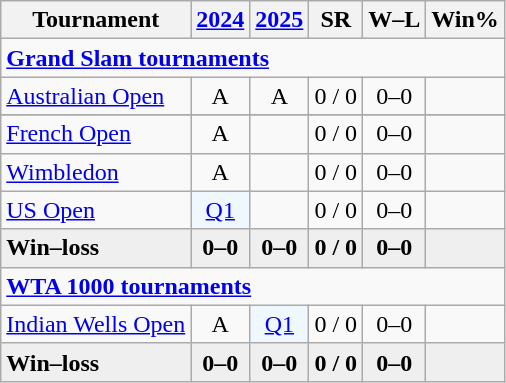<table class=wikitable style=text-align:center>
<tr>
<th>Tournament</th>
<th><a href='#'>2024</a></th>
<th><a href='#'>2025</a></th>
<th>SR</th>
<th>W–L</th>
<th>Win%</th>
</tr>
<tr>
<td colspan="6" style="text-align:left"><strong><a href='#'>Grand Slam tournaments</a></strong></td>
</tr>
<tr>
<td style="text-align:left"><a href='#'>Australian Open</a></td>
<td>A</td>
<td>A</td>
<td>0 / 0</td>
<td>0–0</td>
<td></td>
</tr>
<tr>
</tr>
<tr>
<td style="text-align:left"><a href='#'>French Open</a></td>
<td>A</td>
<td></td>
<td>0 / 0</td>
<td>0–0</td>
<td></td>
</tr>
<tr>
<td style="text-align:left"><a href='#'>Wimbledon</a></td>
<td>A</td>
<td></td>
<td>0 / 0</td>
<td>0–0</td>
<td></td>
</tr>
<tr>
<td style="text-align:left"><a href='#'>US Open</a></td>
<td bgcolor="f0f8ff"><a href='#'>Q1</a></td>
<td></td>
<td>0 / 0</td>
<td>0–0</td>
<td></td>
</tr>
<tr style="background:#efefef;font-weight:bold">
<td style="text-align:left">Win–loss</td>
<td>0–0</td>
<td>0–0</td>
<td>0 / 0</td>
<td>0–0</td>
<td></td>
</tr>
<tr>
<td colspan="6" style="text-align:left"><strong><a href='#'>WTA 1000 tournaments</a></strong></td>
</tr>
<tr>
<td style="text-align:left"><a href='#'>Indian Wells Open</a></td>
<td>A</td>
<td bgcolor="f0f8ff"><a href='#'>Q1</a></td>
<td>0 / 0</td>
<td>0–0</td>
<td></td>
</tr>
<tr style="background:#efefef;font-weight:bold">
<td style="text-align:left">Win–loss</td>
<td>0–0</td>
<td>0–0</td>
<td>0 / 0</td>
<td>0–0</td>
<td></td>
</tr>
</table>
